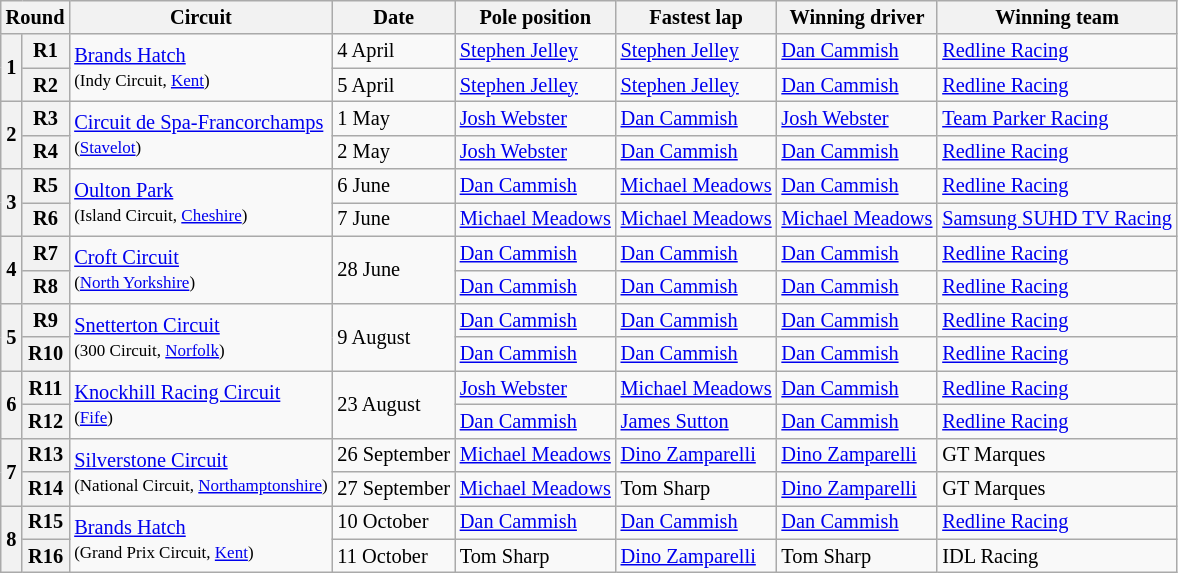<table class="wikitable" style="font-size: 85%">
<tr>
<th colspan=2>Round</th>
<th>Circuit</th>
<th>Date</th>
<th>Pole position</th>
<th>Fastest lap</th>
<th>Winning driver</th>
<th>Winning team</th>
</tr>
<tr>
<th rowspan=2>1</th>
<th>R1</th>
<td rowspan=2><a href='#'>Brands Hatch</a><br><small>(Indy Circuit, <a href='#'>Kent</a>)</small></td>
<td>4 April</td>
<td> <a href='#'>Stephen Jelley</a></td>
<td> <a href='#'>Stephen Jelley</a></td>
<td> <a href='#'>Dan Cammish</a></td>
<td><a href='#'>Redline Racing</a></td>
</tr>
<tr>
<th>R2</th>
<td>5 April</td>
<td> <a href='#'>Stephen Jelley</a></td>
<td> <a href='#'>Stephen Jelley</a></td>
<td> <a href='#'>Dan Cammish</a></td>
<td><a href='#'>Redline Racing</a></td>
</tr>
<tr>
<th rowspan=2>2</th>
<th>R3</th>
<td rowspan=2> <a href='#'>Circuit de Spa-Francorchamps</a><br><small>(<a href='#'>Stavelot</a>)</small></td>
<td>1 May</td>
<td> <a href='#'>Josh Webster</a></td>
<td> <a href='#'>Dan Cammish</a></td>
<td> <a href='#'>Josh Webster</a></td>
<td><a href='#'>Team Parker Racing</a></td>
</tr>
<tr>
<th>R4</th>
<td>2 May</td>
<td> <a href='#'>Josh Webster</a></td>
<td> <a href='#'>Dan Cammish</a></td>
<td> <a href='#'>Dan Cammish</a></td>
<td><a href='#'>Redline Racing</a></td>
</tr>
<tr>
<th rowspan=2>3</th>
<th>R5</th>
<td rowspan=2><a href='#'>Oulton Park</a><br><small>(Island Circuit, <a href='#'>Cheshire</a>)</small></td>
<td>6 June</td>
<td> <a href='#'>Dan Cammish</a></td>
<td> <a href='#'>Michael Meadows</a></td>
<td> <a href='#'>Dan Cammish</a></td>
<td><a href='#'>Redline Racing</a></td>
</tr>
<tr>
<th>R6</th>
<td>7 June</td>
<td> <a href='#'>Michael Meadows</a></td>
<td> <a href='#'>Michael Meadows</a></td>
<td> <a href='#'>Michael Meadows</a></td>
<td><a href='#'>Samsung SUHD TV Racing</a></td>
</tr>
<tr>
<th rowspan=2>4</th>
<th>R7</th>
<td rowspan=2><a href='#'>Croft Circuit</a><br><small>(<a href='#'>North Yorkshire</a>)</small></td>
<td rowspan=2>28 June</td>
<td> <a href='#'>Dan Cammish</a></td>
<td> <a href='#'>Dan Cammish</a></td>
<td> <a href='#'>Dan Cammish</a></td>
<td><a href='#'>Redline Racing</a></td>
</tr>
<tr>
<th>R8</th>
<td> <a href='#'>Dan Cammish</a></td>
<td> <a href='#'>Dan Cammish</a></td>
<td> <a href='#'>Dan Cammish</a></td>
<td><a href='#'>Redline Racing</a></td>
</tr>
<tr>
<th rowspan=2>5</th>
<th>R9</th>
<td rowspan=2><a href='#'>Snetterton Circuit</a><br><small>(300 Circuit, <a href='#'>Norfolk</a>)</small></td>
<td rowspan=2>9 August</td>
<td> <a href='#'>Dan Cammish</a></td>
<td> <a href='#'>Dan Cammish</a></td>
<td> <a href='#'>Dan Cammish</a></td>
<td><a href='#'>Redline Racing</a></td>
</tr>
<tr>
<th>R10</th>
<td> <a href='#'>Dan Cammish</a></td>
<td> <a href='#'>Dan Cammish</a></td>
<td> <a href='#'>Dan Cammish</a></td>
<td><a href='#'>Redline Racing</a></td>
</tr>
<tr>
<th rowspan=2>6</th>
<th>R11</th>
<td rowspan=2><a href='#'>Knockhill Racing Circuit</a><br><small>(<a href='#'>Fife</a>)</small></td>
<td rowspan=2>23 August</td>
<td> <a href='#'>Josh Webster</a></td>
<td> <a href='#'>Michael Meadows</a></td>
<td> <a href='#'>Dan Cammish</a></td>
<td><a href='#'>Redline Racing</a></td>
</tr>
<tr>
<th>R12</th>
<td> <a href='#'>Dan Cammish</a></td>
<td> <a href='#'>James Sutton</a></td>
<td> <a href='#'>Dan Cammish</a></td>
<td><a href='#'>Redline Racing</a></td>
</tr>
<tr>
<th rowspan=2>7</th>
<th>R13</th>
<td rowspan=2><a href='#'>Silverstone Circuit</a><br><small>(National Circuit, <a href='#'>Northamptonshire</a>)</small></td>
<td>26 September</td>
<td> <a href='#'>Michael Meadows</a></td>
<td> <a href='#'>Dino Zamparelli</a></td>
<td> <a href='#'>Dino Zamparelli</a></td>
<td>GT Marques</td>
</tr>
<tr>
<th>R14</th>
<td>27 September</td>
<td> <a href='#'>Michael Meadows</a></td>
<td> Tom Sharp</td>
<td> <a href='#'>Dino Zamparelli</a></td>
<td>GT Marques</td>
</tr>
<tr>
<th rowspan=2>8</th>
<th>R15</th>
<td rowspan=2><a href='#'>Brands Hatch</a><br><small>(Grand Prix Circuit, <a href='#'>Kent</a>)</small></td>
<td>10 October</td>
<td> <a href='#'>Dan Cammish</a></td>
<td> <a href='#'>Dan Cammish</a></td>
<td> <a href='#'>Dan Cammish</a></td>
<td><a href='#'>Redline Racing</a></td>
</tr>
<tr>
<th>R16</th>
<td>11 October</td>
<td> Tom Sharp</td>
<td> <a href='#'>Dino Zamparelli</a></td>
<td> Tom Sharp</td>
<td>IDL Racing</td>
</tr>
</table>
